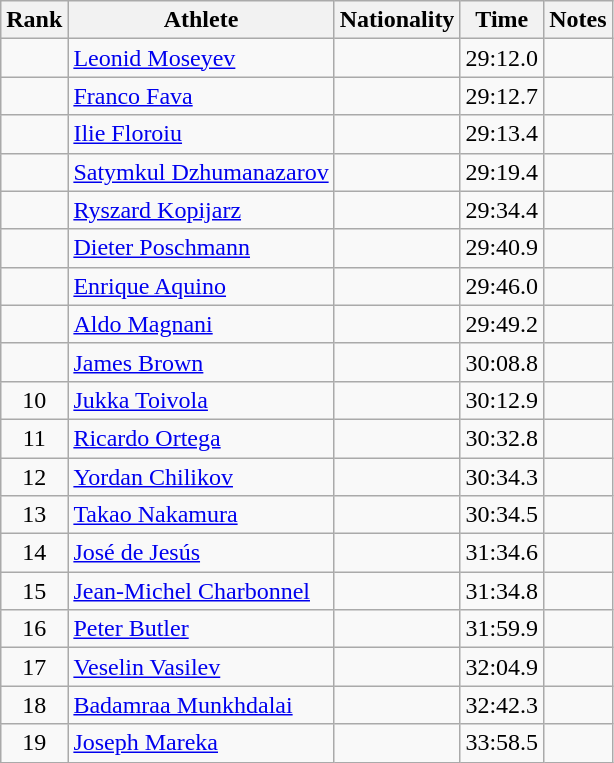<table class="wikitable sortable" style="text-align:center">
<tr>
<th>Rank</th>
<th>Athlete</th>
<th>Nationality</th>
<th>Time</th>
<th>Notes</th>
</tr>
<tr>
<td></td>
<td align=left><a href='#'>Leonid Moseyev</a></td>
<td align=left></td>
<td>29:12.0</td>
<td></td>
</tr>
<tr>
<td></td>
<td align=left><a href='#'>Franco Fava</a></td>
<td align=left></td>
<td>29:12.7</td>
<td></td>
</tr>
<tr>
<td></td>
<td align=left><a href='#'>Ilie Floroiu</a></td>
<td align=left></td>
<td>29:13.4</td>
<td></td>
</tr>
<tr>
<td></td>
<td align=left><a href='#'>Satymkul Dzhumanazarov</a></td>
<td align=left></td>
<td>29:19.4</td>
<td></td>
</tr>
<tr>
<td></td>
<td align=left><a href='#'>Ryszard Kopijarz</a></td>
<td align=left></td>
<td>29:34.4</td>
<td></td>
</tr>
<tr>
<td></td>
<td align=left><a href='#'>Dieter Poschmann</a></td>
<td align=left></td>
<td>29:40.9</td>
<td></td>
</tr>
<tr>
<td></td>
<td align=left><a href='#'>Enrique Aquino</a></td>
<td align=left></td>
<td>29:46.0</td>
<td></td>
</tr>
<tr>
<td></td>
<td align=left><a href='#'>Aldo Magnani</a></td>
<td align=left></td>
<td>29:49.2</td>
<td></td>
</tr>
<tr>
<td></td>
<td align=left><a href='#'>James Brown</a></td>
<td align=left></td>
<td>30:08.8</td>
<td></td>
</tr>
<tr>
<td>10</td>
<td align=left><a href='#'>Jukka Toivola</a></td>
<td align=left></td>
<td>30:12.9</td>
<td></td>
</tr>
<tr>
<td>11</td>
<td align=left><a href='#'>Ricardo Ortega</a></td>
<td align=left></td>
<td>30:32.8</td>
<td></td>
</tr>
<tr>
<td>12</td>
<td align=left><a href='#'>Yordan Chilikov</a></td>
<td align=left></td>
<td>30:34.3</td>
<td></td>
</tr>
<tr>
<td>13</td>
<td align=left><a href='#'>Takao Nakamura</a></td>
<td align=left></td>
<td>30:34.5</td>
<td></td>
</tr>
<tr>
<td>14</td>
<td align=left><a href='#'>José de Jesús</a></td>
<td align=left></td>
<td>31:34.6</td>
<td></td>
</tr>
<tr>
<td>15</td>
<td align=left><a href='#'>Jean-Michel Charbonnel</a></td>
<td align=left></td>
<td>31:34.8</td>
<td></td>
</tr>
<tr>
<td>16</td>
<td align=left><a href='#'>Peter Butler</a></td>
<td align=left></td>
<td>31:59.9</td>
<td></td>
</tr>
<tr>
<td>17</td>
<td align=left><a href='#'>Veselin Vasilev</a></td>
<td align=left></td>
<td>32:04.9</td>
<td></td>
</tr>
<tr>
<td>18</td>
<td align=left><a href='#'>Badamraa Munkhdalai</a></td>
<td align=left></td>
<td>32:42.3</td>
<td></td>
</tr>
<tr>
<td>19</td>
<td align=left><a href='#'>Joseph Mareka</a></td>
<td align=left></td>
<td>33:58.5</td>
<td></td>
</tr>
</table>
